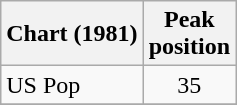<table class="wikitable">
<tr>
<th>Chart (1981)</th>
<th>Peak<br>position</th>
</tr>
<tr>
<td>US Pop</td>
<td align="center">35</td>
</tr>
<tr>
</tr>
</table>
